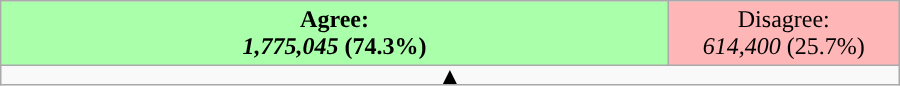<table class="wikitable sortable" style="width:600px; text-align:center;">
<tr>
<td style="width:74.3%; background:#AAFFAA;"><strong>Agree:</strong> <br><strong><em>1,775,045</em></strong> <strong>(74.3%)</strong></td>
<td style="width:25.7%; background:#ffb6b6">Disagree: <br> <em>614,400</em> (25.7%)</td>
</tr>
<tr>
<td colspan=4 style="text-align: center; line-height: 32.1%;"><strong>▲</strong></td>
</tr>
</table>
